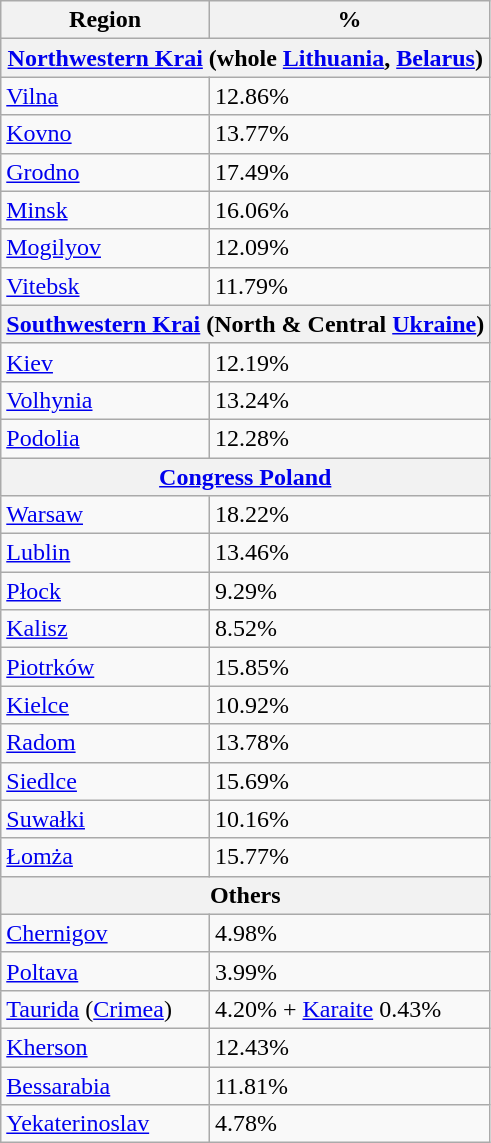<table class="wikitable">
<tr>
<th>Region</th>
<th>%</th>
</tr>
<tr>
<th colspan = 2><a href='#'>Northwestern Krai</a> (whole <a href='#'>Lithuania</a>, <a href='#'>Belarus</a>)</th>
</tr>
<tr>
<td><a href='#'>Vilna</a></td>
<td>12.86%</td>
</tr>
<tr>
<td><a href='#'>Kovno</a></td>
<td>13.77%</td>
</tr>
<tr>
<td><a href='#'>Grodno</a></td>
<td>17.49%</td>
</tr>
<tr>
<td><a href='#'>Minsk</a></td>
<td>16.06%</td>
</tr>
<tr>
<td><a href='#'>Mogilyov</a></td>
<td>12.09%</td>
</tr>
<tr>
<td><a href='#'>Vitebsk</a></td>
<td>11.79%</td>
</tr>
<tr>
<th colspan = 2><a href='#'>Southwestern Krai</a> (North & Central <a href='#'>Ukraine</a>)</th>
</tr>
<tr>
<td><a href='#'>Kiev</a></td>
<td>12.19%</td>
</tr>
<tr>
<td><a href='#'>Volhynia</a></td>
<td>13.24%</td>
</tr>
<tr>
<td><a href='#'>Podolia</a></td>
<td>12.28%</td>
</tr>
<tr>
<th colspan = 2><a href='#'>Congress Poland</a></th>
</tr>
<tr>
<td><a href='#'>Warsaw</a></td>
<td>18.22%</td>
</tr>
<tr>
<td><a href='#'>Lublin</a></td>
<td>13.46%</td>
</tr>
<tr>
<td><a href='#'>Płock</a></td>
<td>9.29%</td>
</tr>
<tr>
<td><a href='#'>Kalisz</a></td>
<td>8.52%</td>
</tr>
<tr>
<td><a href='#'>Piotrków</a></td>
<td>15.85%</td>
</tr>
<tr>
<td><a href='#'>Kielce</a></td>
<td>10.92%</td>
</tr>
<tr>
<td><a href='#'>Radom</a></td>
<td>13.78%</td>
</tr>
<tr>
<td><a href='#'>Siedlce</a></td>
<td>15.69%</td>
</tr>
<tr>
<td><a href='#'>Suwałki</a></td>
<td>10.16%</td>
</tr>
<tr>
<td><a href='#'>Łomża</a></td>
<td>15.77%</td>
</tr>
<tr>
<th colspan = 2>Others</th>
</tr>
<tr>
<td><a href='#'>Chernigov</a></td>
<td>4.98%</td>
</tr>
<tr>
<td><a href='#'>Poltava</a></td>
<td>3.99%</td>
</tr>
<tr>
<td><a href='#'>Taurida</a> (<a href='#'>Crimea</a>)</td>
<td>4.20% + <a href='#'>Karaite</a> 0.43%</td>
</tr>
<tr>
<td><a href='#'>Kherson</a></td>
<td>12.43%</td>
</tr>
<tr>
<td><a href='#'>Bessarabia</a></td>
<td>11.81%</td>
</tr>
<tr>
<td><a href='#'>Yekaterinoslav</a></td>
<td>4.78%</td>
</tr>
</table>
